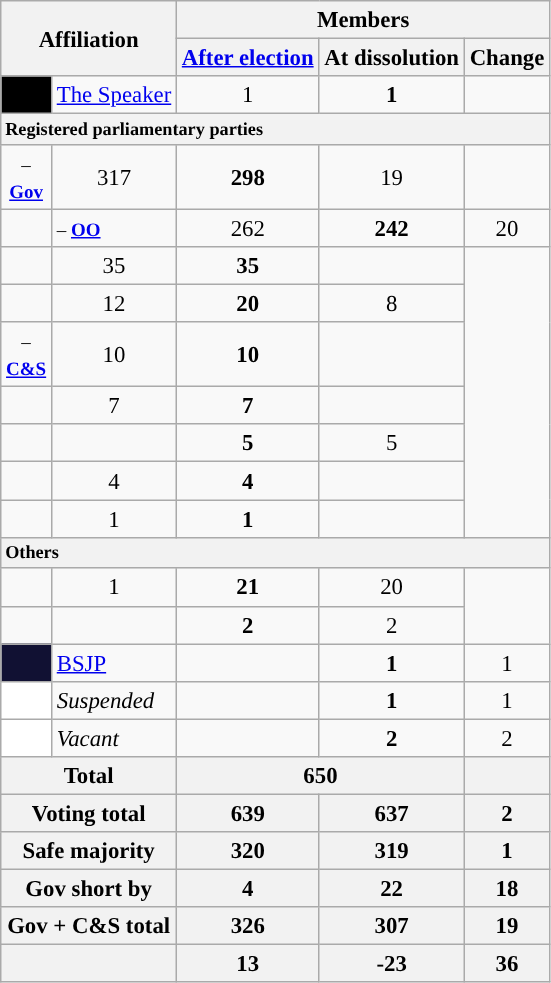<table class="wikitable sortable" border="1" style="font-size:95%;text-align:center">
<tr>
<th colspan="2" rowspan="2" class=unsortable style="text-align:center;vertical-align:middle;">Affiliation</th>
<th colspan="3" style="vertical-align:top;">Members</th>
</tr>
<tr>
<th data-sort-type=number><a href='#'>After election</a></th>
<th data-sort-type=number>At dissolution</th>
<th>Change</th>
</tr>
<tr>
<td style="width: 4px;background-color:black;"> </td>
<td align="left"><a href='#'>The Speaker</a></td>
<td>1</td>
<td><strong>1</strong></td>
<td></td>
</tr>
<tr>
<th colspan="5" style="font-size: 80%;text-align:left">Registered parliamentary parties</th>
</tr>
<tr>
<td> <small>– <strong><a href='#'>Gov</a></strong></small></td>
<td>317</td>
<td><strong>298</strong></td>
<td> 19</td>
</tr>
<tr>
<td style="width: 4px; background-color:"></td>
<td style="text-align: left;" scope="row"><a href='#'></a> <small>– <strong><a href='#'>OO</a></strong></small></td>
<td>262</td>
<td><strong>242</strong></td>
<td> 20</td>
</tr>
<tr>
<td></td>
<td>35</td>
<td><strong>35</strong></td>
<td></td>
</tr>
<tr>
<td></td>
<td>12</td>
<td><strong>20</strong></td>
<td> 8</td>
</tr>
<tr>
<td> <small>– <strong><a href='#'>C&S</a></strong></small></td>
<td>10</td>
<td><strong>10</strong></td>
<td></td>
</tr>
<tr>
<td></td>
<td>7</td>
<td><strong>7</strong></td>
<td></td>
</tr>
<tr>
<td></td>
<td></td>
<td><strong>5</strong></td>
<td> 5</td>
</tr>
<tr>
<td></td>
<td>4</td>
<td><strong>4</strong></td>
<td></td>
</tr>
<tr>
<td></td>
<td>1</td>
<td><strong>1</strong></td>
<td></td>
</tr>
<tr>
<th colspan="5" style="font-size: 80%;text-align:left">Others</th>
</tr>
<tr>
<td></td>
<td>1</td>
<td><strong>21</strong></td>
<td> 20</td>
</tr>
<tr>
<td></td>
<td></td>
<td><strong>2</strong></td>
<td> 2</td>
</tr>
<tr>
<td style="background-color:#111133"> </td>
<td align="left"><a href='#'>BSJP</a></td>
<td></td>
<td><strong>1</strong></td>
<td> 1</td>
</tr>
<tr>
<td style="background-color:white"> </td>
<td align="left"><em>Suspended</em></td>
<td></td>
<td><strong>1</strong></td>
<td> 1</td>
</tr>
<tr>
<td style="background-color:white"> </td>
<td align="left"><em>Vacant</em></td>
<td></td>
<td><strong>2</strong></td>
<td> 2</td>
</tr>
<tr>
<th colspan="2">Total</th>
<th colspan="2"><strong>650</strong></th>
<th></th>
</tr>
<tr>
<th colspan="2">Voting total</th>
<th>639</th>
<th><strong>637</strong></th>
<th> 2</th>
</tr>
<tr>
<th colspan="2">Safe majority</th>
<th>320 </th>
<th><strong>319</strong> </th>
<th> 1</th>
</tr>
<tr>
<th colspan="2">Gov short by</th>
<th>4 </th>
<th><strong>22</strong> </th>
<th> 18</th>
</tr>
<tr>
<th colspan="2">Gov + C&S total</th>
<th>326 </th>
<th><strong>307</strong> </th>
<th> 19</th>
</tr>
<tr>
<th colspan="2" rowspan="1"></th>
<th>13 </th>
<th><strong>-23</strong> </th>
<th> 36</th>
</tr>
</table>
